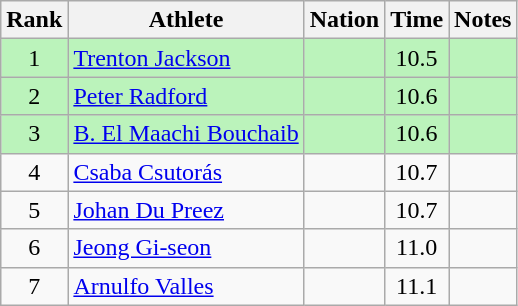<table class="wikitable sortable" style="text-align:center">
<tr>
<th>Rank</th>
<th>Athlete</th>
<th>Nation</th>
<th>Time</th>
<th>Notes</th>
</tr>
<tr bgcolor=bbf3bb>
<td>1</td>
<td align=left><a href='#'>Trenton Jackson</a></td>
<td align=left></td>
<td>10.5</td>
<td></td>
</tr>
<tr bgcolor=bbf3bb>
<td>2</td>
<td align=left><a href='#'>Peter Radford</a></td>
<td align=left></td>
<td>10.6</td>
<td></td>
</tr>
<tr bgcolor=bbf3bb>
<td>3</td>
<td align=left><a href='#'>B. El Maachi Bouchaib</a></td>
<td align=left></td>
<td>10.6</td>
<td></td>
</tr>
<tr>
<td>4</td>
<td align=left><a href='#'>Csaba Csutorás</a></td>
<td align=left></td>
<td>10.7</td>
<td></td>
</tr>
<tr>
<td>5</td>
<td align=left><a href='#'>Johan Du Preez</a></td>
<td align=left></td>
<td>10.7</td>
<td></td>
</tr>
<tr>
<td>6</td>
<td align=left><a href='#'>Jeong Gi-seon</a></td>
<td align=left></td>
<td>11.0</td>
<td></td>
</tr>
<tr>
<td>7</td>
<td align=left><a href='#'>Arnulfo Valles</a></td>
<td align=left></td>
<td>11.1</td>
<td></td>
</tr>
</table>
